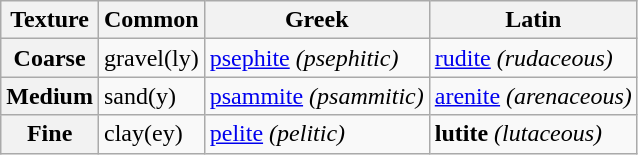<table class="wikitable">
<tr>
<th>Texture</th>
<th>Common</th>
<th>Greek</th>
<th>Latin</th>
</tr>
<tr>
<th>Coarse</th>
<td>gravel(ly)</td>
<td><a href='#'>psephite</a> <em>(psephitic)</em></td>
<td><a href='#'>rudite</a> <em>(rudaceous)</em></td>
</tr>
<tr>
<th>Medium</th>
<td>sand(y)</td>
<td><a href='#'>psammite</a> <em>(psammitic)</em></td>
<td><a href='#'>arenite</a> <em>(arenaceous)</em></td>
</tr>
<tr>
<th>Fine</th>
<td>clay(ey)</td>
<td><a href='#'>pelite</a> <em>(pelitic)</em></td>
<td><strong>lutite</strong> <em>(lutaceous)</em></td>
</tr>
</table>
